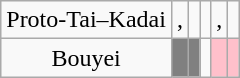<table class="wikitable" style="text-align: center">
<tr>
<td>Proto-Tai–Kadai</td>
<td>, </td>
<td></td>
<td></td>
<td>, </td>
<td></td>
</tr>
<tr>
<td>Bouyei</td>
<td style="background:grey"></td>
<td style="background:grey"></td>
<td></td>
<td style="background:pink"></td>
<td style="background:pink"></td>
</tr>
</table>
